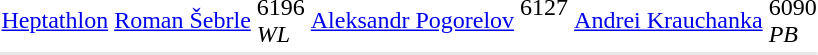<table>
<tr>
<td><a href='#'>Heptathlon</a><br></td>
<td><a href='#'>Roman Šebrle</a> <br> </td>
<td>6196 <br> <em>WL</em></td>
<td><a href='#'>Aleksandr Pogorelov</a> <br> </td>
<td>6127 <br>  </td>
<td><a href='#'>Andrei Krauchanka</a> <br> </td>
<td>6090 <br> <em>PB</em></td>
</tr>
<tr bgcolor= e8e8e8>
<td colspan=7></td>
</tr>
<tr>
</tr>
</table>
